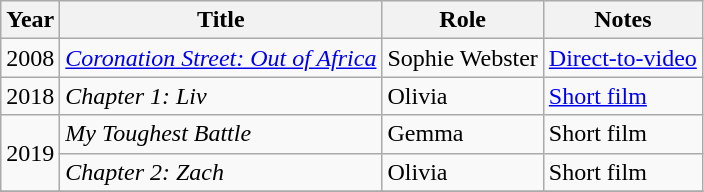<table class="wikitable sortable">
<tr>
<th>Year</th>
<th>Title</th>
<th class="unsortable">Role</th>
<th class="unsortable">Notes</th>
</tr>
<tr>
<td>2008</td>
<td><em><a href='#'>Coronation Street: Out of Africa</a></em></td>
<td>Sophie Webster</td>
<td><a href='#'>Direct-to-video</a></td>
</tr>
<tr>
<td>2018</td>
<td><em>Chapter 1: Liv</em></td>
<td>Olivia</td>
<td><a href='#'>Short film</a></td>
</tr>
<tr>
<td rowspan="2">2019</td>
<td><em>My Toughest Battle</em></td>
<td>Gemma</td>
<td>Short film</td>
</tr>
<tr>
<td><em>Chapter 2: Zach</em></td>
<td>Olivia</td>
<td>Short film</td>
</tr>
<tr>
</tr>
</table>
